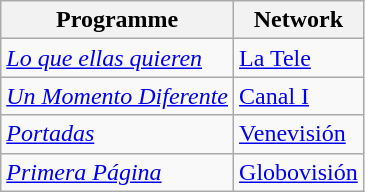<table class="wikitable">
<tr>
<th>Programme</th>
<th>Network</th>
</tr>
<tr>
<td><em><a href='#'>Lo que ellas quieren</a></em></td>
<td><a href='#'>La Tele</a></td>
</tr>
<tr>
<td><em><a href='#'>Un Momento Diferente</a></em></td>
<td><a href='#'>Canal I</a></td>
</tr>
<tr>
<td><em><a href='#'>Portadas</a></em></td>
<td><a href='#'>Venevisión</a></td>
</tr>
<tr>
<td><em><a href='#'>Primera Página</a></em></td>
<td><a href='#'>Globovisión</a></td>
</tr>
</table>
